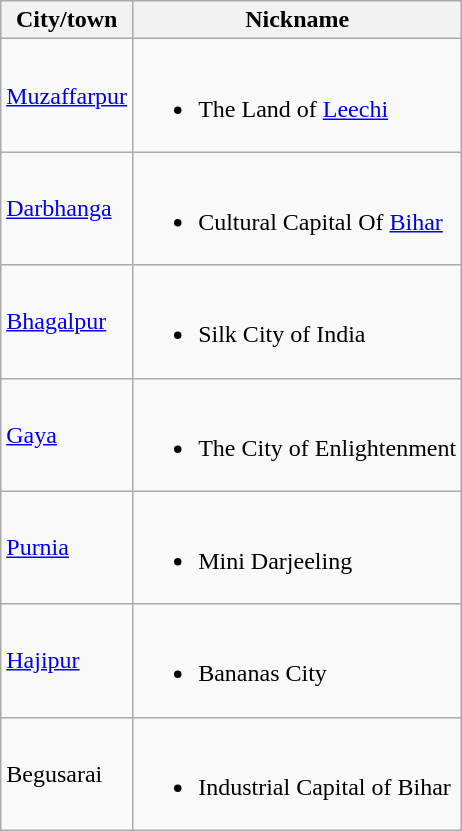<table class="wikitable sortable">
<tr saharsa>
<th>City/town</th>
<th>Nickname</th>
</tr>
<tr badshao ka town>
<td><a href='#'>Muzaffarpur</a></td>
<td><br><ul><li>The Land of <a href='#'>Leechi</a></li></ul></td>
</tr>
<tr>
<td><a href='#'>Darbhanga</a></td>
<td><br><ul><li>Cultural Capital Of <a href='#'>Bihar</a></li></ul></td>
</tr>
<tr>
<td><a href='#'>Bhagalpur</a></td>
<td><br><ul><li>Silk City of India</li></ul></td>
</tr>
<tr>
<td><a href='#'>Gaya</a></td>
<td><br><ul><li>The City of Enlightenment</li></ul></td>
</tr>
<tr>
<td><a href='#'>Purnia</a></td>
<td><br><ul><li>Mini Darjeeling</li></ul></td>
</tr>
<tr>
<td><a href='#'>Hajipur</a></td>
<td><br><ul><li>Bananas City</li></ul></td>
</tr>
<tr>
<td>Begusarai</td>
<td><br><ul><li>Industrial Capital of Bihar</li></ul></td>
</tr>
</table>
